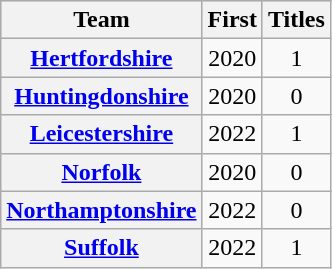<table class="wikitable sortable plainrowheaders" style="text-align:center;">
<tr style="font-weight:bold; background:#ddd;"|>
<th scope="col">Team</th>
<th scope="col">First</th>
<th scope="col">Titles</th>
</tr>
<tr>
<th scope="row"><a href='#'>Hertfordshire</a></th>
<td>2020</td>
<td>1</td>
</tr>
<tr>
<th scope="row"><a href='#'>Huntingdonshire</a></th>
<td>2020</td>
<td>0</td>
</tr>
<tr>
<th scope="row"><a href='#'>Leicestershire</a></th>
<td>2022</td>
<td>1</td>
</tr>
<tr>
<th scope="row"><a href='#'>Norfolk</a></th>
<td>2020</td>
<td>0</td>
</tr>
<tr>
<th scope="row"><a href='#'>Northamptonshire</a></th>
<td>2022</td>
<td>0</td>
</tr>
<tr>
<th scope="row"><a href='#'>Suffolk</a></th>
<td>2022</td>
<td>1</td>
</tr>
</table>
